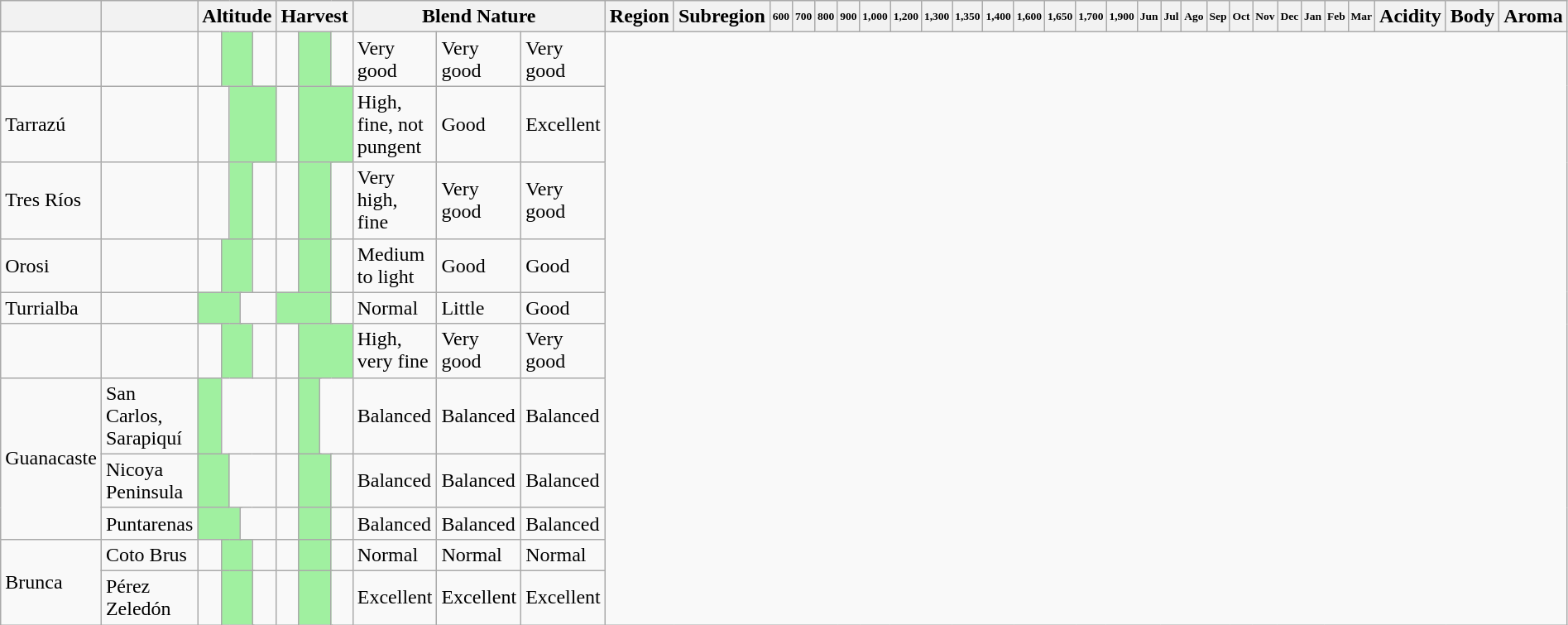<table class="wikitable">
<tr>
<th></th>
<th></th>
<th colspan=13>Altitude</th>
<th colspan=10>Harvest</th>
<th colspan=3>Blend Nature</th>
<th>Region</th>
<th>Subregion</th>
<th style="font-size: xx-small;">600</th>
<th style="font-size: xx-small;">700</th>
<th style="font-size: xx-small;">800</th>
<th style="font-size: xx-small;">900</th>
<th style="font-size: xx-small;">1,000</th>
<th style="font-size: xx-small;">1,200</th>
<th style="font-size: xx-small;">1,300</th>
<th style="font-size: xx-small;">1,350</th>
<th style="font-size: xx-small;">1,400</th>
<th style="font-size: xx-small;">1,600</th>
<th style="font-size: xx-small;">1,650</th>
<th style="font-size: xx-small;">1,700</th>
<th style="font-size: xx-small;">1,900</th>
<th style="font-size: xx-small;">Jun</th>
<th style="font-size: xx-small;">Jul</th>
<th style="font-size: xx-small;">Ago</th>
<th style="font-size: xx-small;">Sep</th>
<th style="font-size: xx-small;">Oct</th>
<th style="font-size: xx-small;">Nov</th>
<th style="font-size: xx-small;">Dec</th>
<th style="font-size: xx-small;">Jan</th>
<th style="font-size: xx-small;">Feb</th>
<th style="font-size: xx-small;">Mar</th>
<th>Acidity</th>
<th>Body</th>
<th>Aroma</th>
</tr>
<tr>
<td></td>
<td></td>
<td></td>
<td colspan="11" style="background:#a0f0a0"></td>
<td></td>
<td colspan="5"></td>
<td colspan="4" style="background:#a0f0a0"></td>
<td></td>
<td>Very good</td>
<td>Very good</td>
<td>Very good</td>
</tr>
<tr>
<td>Tarrazú</td>
<td></td>
<td colspan="5"></td>
<td colspan="8" style="background:#a0f0a0"></td>
<td colspan="5"></td>
<td colspan="5" style="background:#a0f0a0"></td>
<td>High, fine, not pungent</td>
<td>Good</td>
<td>Excellent</td>
</tr>
<tr>
<td>Tres Ríos</td>
<td></td>
<td colspan="5"></td>
<td colspan="6" style="background:#a0f0a0"></td>
<td colspan="2"></td>
<td colspan="2"></td>
<td colspan="7" style="background:#a0f0a0"></td>
<td></td>
<td>Very high, fine</td>
<td>Very good</td>
<td>Very good</td>
</tr>
<tr>
<td>Orosi</td>
<td></td>
<td colspan="4"></td>
<td colspan="5" style="background:#a0f0a0"></td>
<td colspan="4"></td>
<td colspan="2"></td>
<td colspan="7" style="background:#a0f0a0"></td>
<td></td>
<td>Medium to light</td>
<td>Good</td>
<td>Good</td>
</tr>
<tr>
<td>Turrialba</td>
<td></td>
<td colspan="8" style="background:#a0f0a0"></td>
<td colspan="5"></td>
<td colspan="9" style="background:#a0f0a0"></td>
<td></td>
<td>Normal</td>
<td>Little</td>
<td>Good</td>
</tr>
<tr>
<td></td>
<td></td>
<td colspan="4"></td>
<td colspan="5" style="background:#a0f0a0"></td>
<td colspan="4"></td>
<td colspan="5"></td>
<td colspan="5" style="background:#a0f0a0"></td>
<td>High, very fine</td>
<td>Very good</td>
<td>Very good</td>
</tr>
<tr>
<td rowspan=3>Guanacaste</td>
<td>San Carlos, Sarapiquí</td>
<td colspan="4" style="background:#a0f0a0"></td>
<td colspan="9"></td>
<td></td>
<td colspan="6" style="background:#a0f0a0"></td>
<td colspan="3"></td>
<td>Balanced</td>
<td>Balanced</td>
<td>Balanced</td>
</tr>
<tr>
<td>Nicoya Peninsula</td>
<td colspan="5" style="background:#a0f0a0"></td>
<td colspan="8"></td>
<td colspan="4"></td>
<td colspan="5" style="background:#a0f0a0"></td>
<td></td>
<td>Balanced</td>
<td>Balanced</td>
<td>Balanced</td>
</tr>
<tr>
<td>Puntarenas</td>
<td colspan="8" style="background:#a0f0a0"></td>
<td colspan="5"></td>
<td colspan="4"></td>
<td colspan="5" style="background:#a0f0a0"></td>
<td></td>
<td>Balanced</td>
<td>Balanced</td>
<td>Balanced</td>
</tr>
<tr>
<td rowspan=2>Brunca</td>
<td>Coto Brus</td>
<td colspan="2"></td>
<td colspan="7" style="background:#a0f0a0"></td>
<td colspan="4"></td>
<td colspan="3"></td>
<td colspan="6" style="background:#a0f0a0"></td>
<td></td>
<td>Normal</td>
<td>Normal</td>
<td>Normal</td>
</tr>
<tr>
<td>Pérez Zeledón</td>
<td colspan="2"></td>
<td colspan="10" style="background:#a0f0a0"></td>
<td></td>
<td colspan="3"></td>
<td colspan="6" style="background:#a0f0a0"></td>
<td></td>
<td>Excellent</td>
<td>Excellent</td>
<td>Excellent</td>
</tr>
</table>
